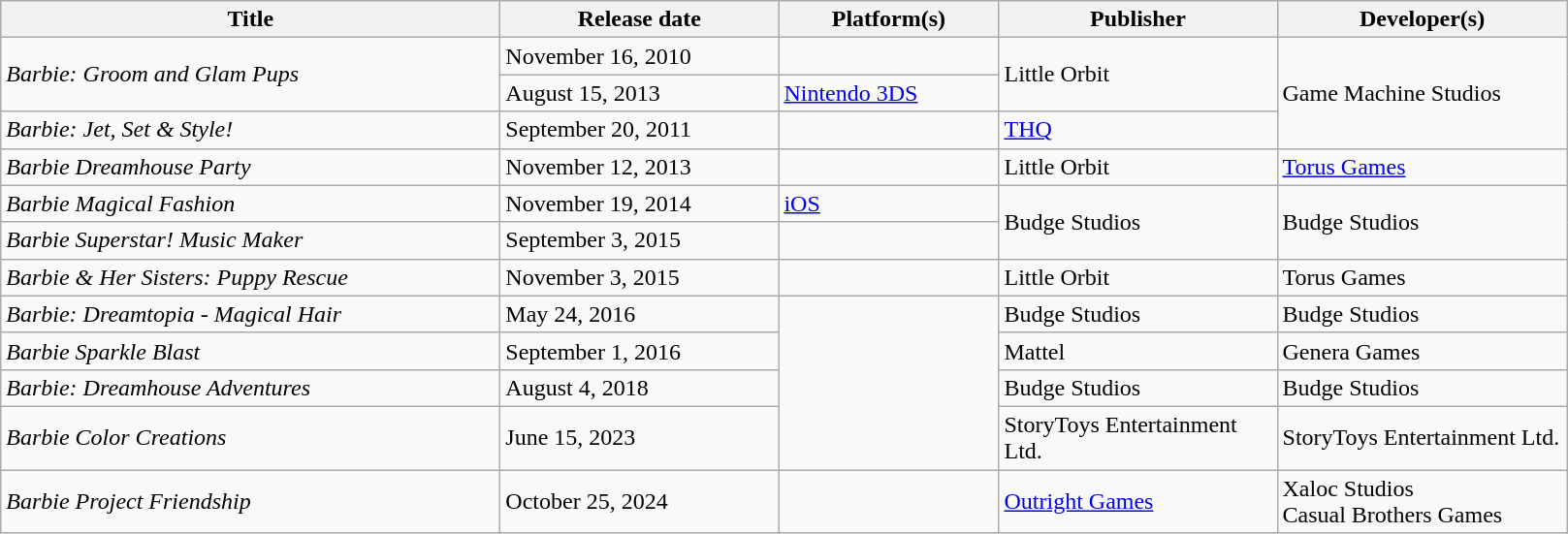<table class="wikitable">
<tr>
<th scope="col" style="width:21em;">Title</th>
<th scope="col" style="width:11.5em;">Release date</th>
<th scope="col" style="width:9em;">Platform(s)</th>
<th scope="col" style="width:11.5em;">Publisher</th>
<th scope="col" style="width:12em;">Developer(s)</th>
</tr>
<tr>
<td rowspan="2"><em>Barbie: Groom and Glam Pups</em></td>
<td>November 16, 2010</td>
<td></td>
<td rowspan="2">Little Orbit</td>
<td rowspan="3">Game Machine Studios</td>
</tr>
<tr>
<td>August 15, 2013</td>
<td><a href='#'>Nintendo 3DS</a></td>
</tr>
<tr>
<td><em>Barbie: Jet, Set & Style!</em></td>
<td>September 20, 2011</td>
<td></td>
<td><a href='#'>THQ</a></td>
</tr>
<tr>
<td><em>Barbie Dreamhouse Party</em></td>
<td>November 12, 2013</td>
<td></td>
<td>Little Orbit</td>
<td><a href='#'>Torus Games</a></td>
</tr>
<tr>
<td><em>Barbie Magical Fashion</em></td>
<td>November 19, 2014</td>
<td><a href='#'>iOS</a></td>
<td rowspan="2">Budge Studios</td>
<td rowspan="2">Budge Studios</td>
</tr>
<tr>
<td><em>Barbie Superstar! Music Maker</em></td>
<td>September 3, 2015</td>
<td></td>
</tr>
<tr>
<td><em>Barbie & Her Sisters: Puppy Rescue</em></td>
<td>November 3, 2015</td>
<td></td>
<td>Little Orbit</td>
<td>Torus Games</td>
</tr>
<tr>
<td><em>Barbie: Dreamtopia - Magical Hair</em></td>
<td>May 24, 2016</td>
<td rowspan="4"></td>
<td>Budge Studios</td>
<td>Budge Studios</td>
</tr>
<tr>
<td><em>Barbie Sparkle Blast</em></td>
<td>September 1, 2016</td>
<td>Mattel</td>
<td>Genera Games</td>
</tr>
<tr>
<td><em>Barbie: Dreamhouse Adventures</em></td>
<td>August 4, 2018</td>
<td>Budge Studios</td>
<td>Budge Studios</td>
</tr>
<tr>
<td><em>Barbie Color Creations</em></td>
<td>June 15, 2023</td>
<td>StoryToys Entertainment Ltd.</td>
<td>StoryToys Entertainment Ltd.</td>
</tr>
<tr>
<td><em>Barbie Project Friendship</em></td>
<td>October 25, 2024</td>
<td></td>
<td><a href='#'>Outright Games</a></td>
<td>Xaloc Studios<br>Casual Brothers Games</td>
</tr>
</table>
